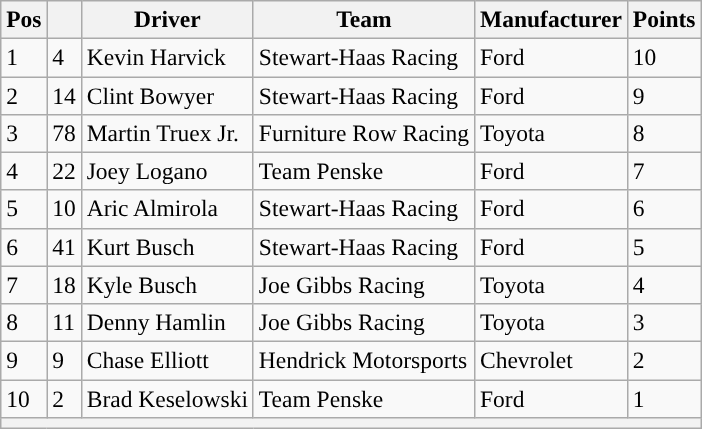<table class="wikitable" style="font-size:98%">
<tr>
<th>Pos</th>
<th></th>
<th>Driver</th>
<th>Team</th>
<th>Manufacturer</th>
<th>Points</th>
</tr>
<tr>
<td>1</td>
<td>4</td>
<td>Kevin Harvick</td>
<td>Stewart-Haas Racing</td>
<td>Ford</td>
<td>10</td>
</tr>
<tr>
<td>2</td>
<td>14</td>
<td>Clint Bowyer</td>
<td>Stewart-Haas Racing</td>
<td>Ford</td>
<td>9</td>
</tr>
<tr>
<td>3</td>
<td>78</td>
<td>Martin Truex Jr.</td>
<td>Furniture Row Racing</td>
<td>Toyota</td>
<td>8</td>
</tr>
<tr>
<td>4</td>
<td>22</td>
<td>Joey Logano</td>
<td>Team Penske</td>
<td>Ford</td>
<td>7</td>
</tr>
<tr>
<td>5</td>
<td>10</td>
<td>Aric Almirola</td>
<td>Stewart-Haas Racing</td>
<td>Ford</td>
<td>6</td>
</tr>
<tr>
<td>6</td>
<td>41</td>
<td>Kurt Busch</td>
<td>Stewart-Haas Racing</td>
<td>Ford</td>
<td>5</td>
</tr>
<tr>
<td>7</td>
<td>18</td>
<td>Kyle Busch</td>
<td>Joe Gibbs Racing</td>
<td>Toyota</td>
<td>4</td>
</tr>
<tr>
<td>8</td>
<td>11</td>
<td>Denny Hamlin</td>
<td>Joe Gibbs Racing</td>
<td>Toyota</td>
<td>3</td>
</tr>
<tr>
<td>9</td>
<td>9</td>
<td>Chase Elliott</td>
<td>Hendrick Motorsports</td>
<td>Chevrolet</td>
<td>2</td>
</tr>
<tr>
<td>10</td>
<td>2</td>
<td>Brad Keselowski</td>
<td>Team Penske</td>
<td>Ford</td>
<td>1</td>
</tr>
<tr>
<th colspan="6"></th>
</tr>
</table>
